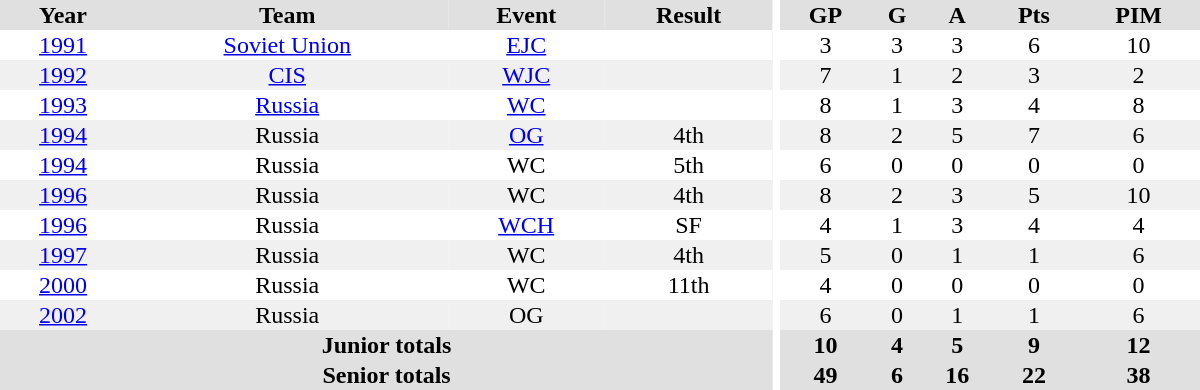<table border="0" cellpadding="1" cellspacing="0" ID="Table3" style="text-align:center; width:50em">
<tr ALIGN="center" bgcolor="#e0e0e0">
<th>Year</th>
<th>Team</th>
<th>Event</th>
<th>Result</th>
<th rowspan="99" bgcolor="#ffffff"></th>
<th>GP</th>
<th>G</th>
<th>A</th>
<th>Pts</th>
<th>PIM</th>
</tr>
<tr>
<td><a href='#'>1991</a></td>
<td><a href='#'>Soviet Union</a></td>
<td><a href='#'>EJC</a></td>
<td></td>
<td>3</td>
<td>3</td>
<td>3</td>
<td>6</td>
<td>10</td>
</tr>
<tr bgcolor="#f0f0f0">
<td><a href='#'>1992</a></td>
<td><a href='#'>CIS</a></td>
<td><a href='#'>WJC</a></td>
<td></td>
<td>7</td>
<td>1</td>
<td>2</td>
<td>3</td>
<td>2</td>
</tr>
<tr>
<td><a href='#'>1993</a></td>
<td><a href='#'>Russia</a></td>
<td><a href='#'>WC</a></td>
<td></td>
<td>8</td>
<td>1</td>
<td>3</td>
<td>4</td>
<td>8</td>
</tr>
<tr bgcolor="#f0f0f0">
<td><a href='#'>1994</a></td>
<td>Russia</td>
<td><a href='#'>OG</a></td>
<td>4th</td>
<td>8</td>
<td>2</td>
<td>5</td>
<td>7</td>
<td>6</td>
</tr>
<tr>
<td><a href='#'>1994</a></td>
<td>Russia</td>
<td>WC</td>
<td>5th</td>
<td>6</td>
<td>0</td>
<td>0</td>
<td>0</td>
<td>0</td>
</tr>
<tr bgcolor="#f0f0f0">
<td><a href='#'>1996</a></td>
<td>Russia</td>
<td>WC</td>
<td>4th</td>
<td>8</td>
<td>2</td>
<td>3</td>
<td>5</td>
<td>10</td>
</tr>
<tr>
<td><a href='#'>1996</a></td>
<td>Russia</td>
<td><a href='#'>WCH</a></td>
<td>SF</td>
<td>4</td>
<td>1</td>
<td>3</td>
<td>4</td>
<td>4</td>
</tr>
<tr bgcolor="#f0f0f0">
<td><a href='#'>1997</a></td>
<td>Russia</td>
<td>WC</td>
<td>4th</td>
<td>5</td>
<td>0</td>
<td>1</td>
<td>1</td>
<td>6</td>
</tr>
<tr>
<td><a href='#'>2000</a></td>
<td>Russia</td>
<td>WC</td>
<td>11th</td>
<td>4</td>
<td>0</td>
<td>0</td>
<td>0</td>
<td>0</td>
</tr>
<tr bgcolor="#f0f0f0">
<td><a href='#'>2002</a></td>
<td>Russia</td>
<td>OG</td>
<td></td>
<td>6</td>
<td>0</td>
<td>1</td>
<td>1</td>
<td>6</td>
</tr>
<tr bgcolor="#e0e0e0">
<th colspan=4>Junior totals</th>
<th>10</th>
<th>4</th>
<th>5</th>
<th>9</th>
<th>12</th>
</tr>
<tr bgcolor="#e0e0e0">
<th colspan=4>Senior totals</th>
<th>49</th>
<th>6</th>
<th>16</th>
<th>22</th>
<th>38</th>
</tr>
</table>
